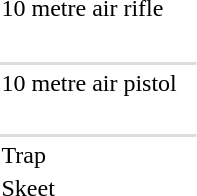<table>
<tr>
<td>10 metre air rifle <br></td>
<td></td>
<td></td>
<td></td>
</tr>
<tr>
<td> <br></td>
<td></td>
<td></td>
<td></td>
</tr>
<tr>
</tr>
<tr bgcolor=#DDDDDD>
<td colspan=7></td>
</tr>
<tr>
<td>10 metre air pistol <br></td>
<td></td>
<td></td>
<td></td>
</tr>
<tr>
<td> <br></td>
<td></td>
<td></td>
<td></td>
</tr>
<tr bgcolor=#DDDDDD>
<td colspan=7></td>
</tr>
<tr>
<td>Trap <br></td>
<td></td>
<td></td>
<td></td>
</tr>
<tr>
<td>Skeet <br></td>
<td></td>
<td></td>
<td></td>
</tr>
</table>
